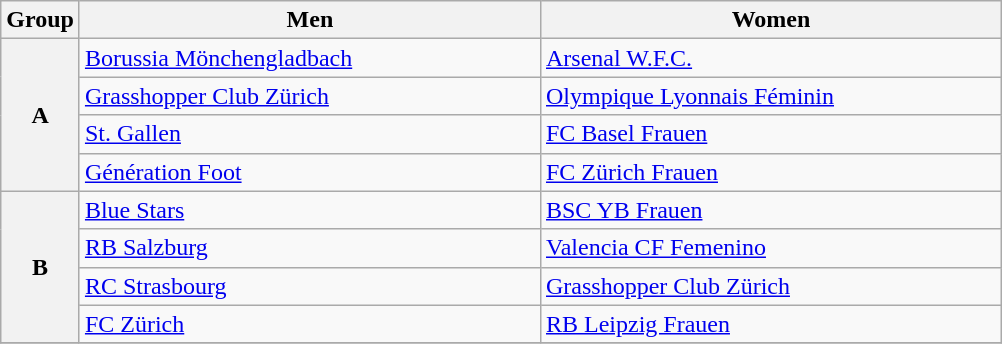<table class="wikitable" style="text-align: left;">
<tr>
<th>Group</th>
<th width=300>Men</th>
<th width=300>Women</th>
</tr>
<tr>
<th rowspan=4>A</th>
<td> <a href='#'>Borussia Mönchengladbach</a></td>
<td> <a href='#'>Arsenal W.F.C.</a></td>
</tr>
<tr>
<td> <a href='#'>Grasshopper Club Zürich</a></td>
<td> <a href='#'>Olympique Lyonnais Féminin</a></td>
</tr>
<tr>
<td> <a href='#'>St. Gallen</a></td>
<td> <a href='#'>FC Basel Frauen</a></td>
</tr>
<tr>
<td> <a href='#'>Génération Foot</a></td>
<td> <a href='#'>FC Zürich Frauen</a></td>
</tr>
<tr>
<th rowspan=4>B</th>
<td> <a href='#'>Blue Stars</a></td>
<td> <a href='#'>BSC YB Frauen</a></td>
</tr>
<tr>
<td> <a href='#'>RB Salzburg</a></td>
<td> <a href='#'>Valencia CF Femenino</a></td>
</tr>
<tr>
<td> <a href='#'>RC Strasbourg</a></td>
<td> <a href='#'>Grasshopper Club Zürich</a></td>
</tr>
<tr>
<td> <a href='#'>FC Zürich</a></td>
<td> <a href='#'>RB Leipzig Frauen</a></td>
</tr>
<tr>
</tr>
</table>
